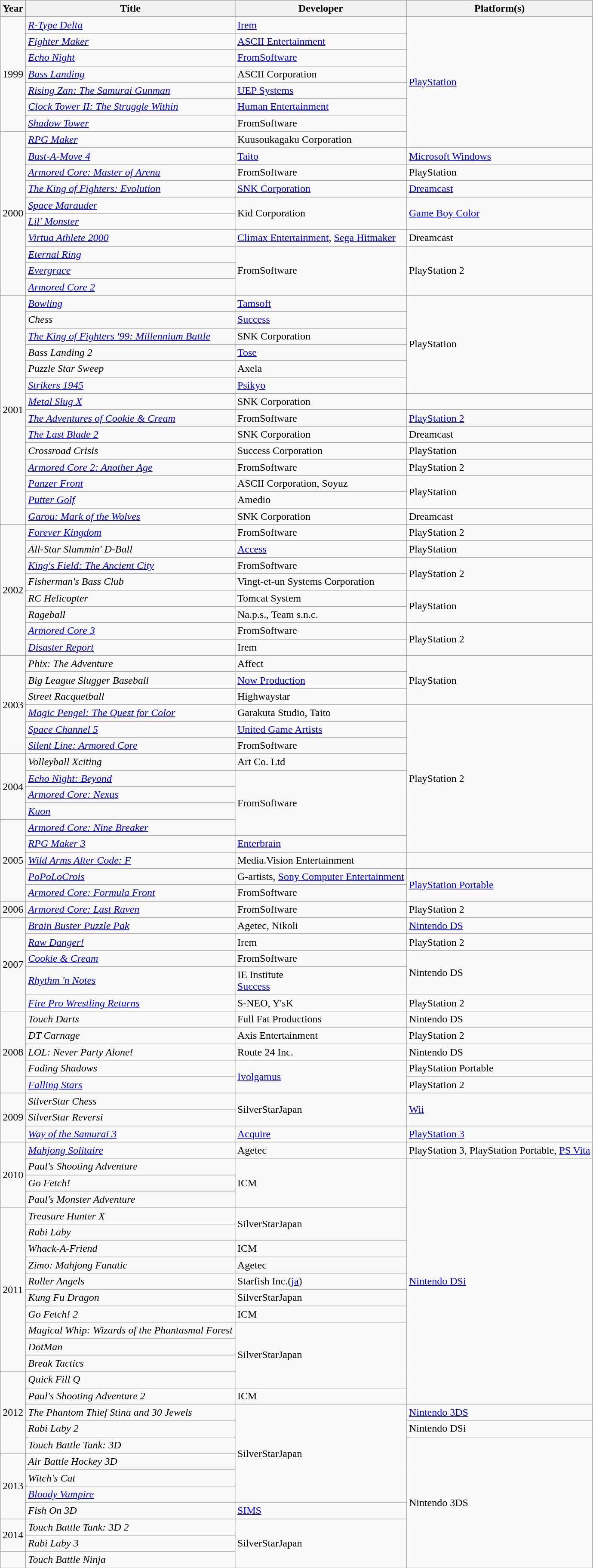<table class="wikitable sortable">
<tr>
<th>Year</th>
<th>Title</th>
<th>Developer</th>
<th>Platform(s)</th>
</tr>
<tr>
<td rowspan="7">1999</td>
<td><em><a href='#'>R-Type Delta</a></em></td>
<td><a href='#'>Irem</a></td>
<td rowspan="8"><a href='#'>PlayStation</a></td>
</tr>
<tr>
<td><em><a href='#'>Fighter Maker</a></em></td>
<td><a href='#'>ASCII Entertainment</a></td>
</tr>
<tr>
<td><em><a href='#'>Echo Night</a></em></td>
<td><a href='#'>FromSoftware</a></td>
</tr>
<tr>
<td><em><a href='#'>Bass Landing</a></em></td>
<td>ASCII Corporation</td>
</tr>
<tr>
<td><em><a href='#'>Rising Zan: The Samurai Gunman</a></em></td>
<td><a href='#'>UEP Systems</a></td>
</tr>
<tr>
<td><em><a href='#'>Clock Tower II: The Struggle Within</a></em></td>
<td><a href='#'>Human Entertainment</a></td>
</tr>
<tr>
<td><em><a href='#'>Shadow Tower</a></em></td>
<td>FromSoftware</td>
</tr>
<tr>
<td rowspan="10">2000</td>
<td><em><a href='#'>RPG Maker</a></em></td>
<td>Kuusoukagaku Corporation</td>
</tr>
<tr>
<td><em><a href='#'>Bust-A-Move 4</a></em></td>
<td><a href='#'>Taito</a></td>
<td><a href='#'>Microsoft Windows</a></td>
</tr>
<tr>
<td><em><a href='#'>Armored Core: Master of Arena</a></em></td>
<td>FromSoftware</td>
<td>PlayStation</td>
</tr>
<tr>
<td><em><a href='#'>The King of Fighters: Evolution</a></em></td>
<td><a href='#'>SNK Corporation</a></td>
<td><a href='#'>Dreamcast</a></td>
</tr>
<tr>
<td><em><a href='#'>Space Marauder</a></em></td>
<td rowspan="2">Kid Corporation</td>
<td rowspan="2"><a href='#'>Game Boy Color</a></td>
</tr>
<tr>
<td><em><a href='#'>Lil' Monster</a></em></td>
</tr>
<tr>
<td><em><a href='#'>Virtua Athlete 2000</a></em></td>
<td><a href='#'>Climax Entertainment</a>, <a href='#'>Sega Hitmaker</a></td>
<td>Dreamcast</td>
</tr>
<tr>
<td><em><a href='#'>Eternal Ring</a></em></td>
<td rowspan="3">FromSoftware</td>
<td rowspan="3">PlayStation 2</td>
</tr>
<tr>
<td><em><a href='#'>Evergrace</a></em></td>
</tr>
<tr>
<td><em><a href='#'>Armored Core 2</a></em></td>
</tr>
<tr>
<td rowspan="14">2001</td>
<td><em><a href='#'>Bowling</a></em></td>
<td><a href='#'>Tamsoft</a></td>
<td rowspan="6">PlayStation</td>
</tr>
<tr>
<td><em>Chess</em></td>
<td><a href='#'>Success</a></td>
</tr>
<tr>
<td><em><a href='#'>The King of Fighters '99: Millennium Battle</a></em></td>
<td>SNK Corporation</td>
</tr>
<tr>
<td><em>Bass Landing 2</em></td>
<td><a href='#'>Tose</a></td>
</tr>
<tr>
<td><em>Puzzle Star Sweep</em></td>
<td>Axela</td>
</tr>
<tr>
<td><em><a href='#'>Strikers 1945</a></em></td>
<td><a href='#'>Psikyo</a></td>
</tr>
<tr>
<td><em><a href='#'>Metal Slug X</a></em></td>
<td>SNK Corporation</td>
</tr>
<tr>
<td><em><a href='#'>The Adventures of Cookie & Cream</a></em></td>
<td>FromSoftware</td>
<td><a href='#'>PlayStation 2</a></td>
</tr>
<tr>
<td><em><a href='#'>The Last Blade 2</a></em></td>
<td>SNK Corporation</td>
<td>Dreamcast</td>
</tr>
<tr>
<td><em>Crossroad Crisis</em></td>
<td>Success Corporation</td>
<td>PlayStation</td>
</tr>
<tr>
<td><em><a href='#'>Armored Core 2: Another Age</a></em></td>
<td>FromSoftware</td>
<td>PlayStation 2</td>
</tr>
<tr>
<td><em><a href='#'>Panzer Front</a></em></td>
<td>ASCII Corporation, Soyuz</td>
<td rowspan="2">PlayStation</td>
</tr>
<tr>
<td><em><a href='#'>Putter Golf</a></em></td>
<td>Amedio</td>
</tr>
<tr>
<td><em><a href='#'>Garou: Mark of the Wolves</a></em></td>
<td>SNK Corporation</td>
<td>Dreamcast</td>
</tr>
<tr>
<td rowspan="8">2002</td>
<td><em><a href='#'>Forever Kingdom</a></em></td>
<td>FromSoftware</td>
<td>PlayStation 2</td>
</tr>
<tr>
<td><em>All-Star Slammin' D-Ball</em></td>
<td><a href='#'>Access</a></td>
<td>PlayStation</td>
</tr>
<tr>
<td><em><a href='#'>King's Field: The Ancient City</a></em></td>
<td>FromSoftware</td>
<td rowspan="2">PlayStation 2</td>
</tr>
<tr>
<td><em>Fisherman's Bass Club</em></td>
<td>Vingt-et-un Systems Corporation</td>
</tr>
<tr>
<td><em>RC Helicopter</em></td>
<td>Tomcat System</td>
<td rowspan="2">PlayStation</td>
</tr>
<tr>
<td><em>Rageball</em></td>
<td>Na.p.s., Team s.n.c.</td>
</tr>
<tr>
<td><em><a href='#'>Armored Core 3</a></em></td>
<td>FromSoftware</td>
<td rowspan="2">PlayStation 2</td>
</tr>
<tr>
<td><em><a href='#'>Disaster Report</a></em></td>
<td>Irem</td>
</tr>
<tr>
<td rowspan="6">2003</td>
<td><em>Phix: The Adventure</em></td>
<td>Affect</td>
<td rowspan="3">PlayStation</td>
</tr>
<tr>
<td><em>Big League Slugger Baseball</em></td>
<td><a href='#'>Now Production</a></td>
</tr>
<tr>
<td><em>Street Racquetball</em></td>
<td>Highwaystar</td>
</tr>
<tr>
<td><em><a href='#'>Magic Pengel: The Quest for Color</a></em></td>
<td>Garakuta Studio, Taito</td>
<td rowspan="9">PlayStation 2</td>
</tr>
<tr>
<td><em><a href='#'>Space Channel 5</a></em></td>
<td><a href='#'>United Game Artists</a></td>
</tr>
<tr>
<td><em><a href='#'>Silent Line: Armored Core</a></em></td>
<td>FromSoftware</td>
</tr>
<tr>
<td rowspan="4">2004</td>
<td><em>Volleyball Xciting</em></td>
<td>Art Co. Ltd</td>
</tr>
<tr>
<td><em><a href='#'>Echo Night: Beyond</a></em></td>
<td rowspan="4">FromSoftware</td>
</tr>
<tr>
<td><em><a href='#'>Armored Core: Nexus</a></em></td>
</tr>
<tr>
<td><em><a href='#'>Kuon</a></em></td>
</tr>
<tr>
<td rowspan="5">2005</td>
<td><em><a href='#'>Armored Core: Nine Breaker</a></em></td>
</tr>
<tr>
<td><em><a href='#'>RPG Maker 3</a></em></td>
<td><a href='#'>Enterbrain</a></td>
</tr>
<tr>
<td><em><a href='#'>Wild Arms Alter Code: F</a></em></td>
<td>Media.Vision Entertainment</td>
</tr>
<tr>
<td><em><a href='#'>PoPoLoCrois</a></em></td>
<td>G-artists, <a href='#'>Sony Computer Entertainment</a></td>
<td rowspan="2"><a href='#'>PlayStation Portable</a></td>
</tr>
<tr>
<td><em><a href='#'>Armored Core: Formula Front</a></em></td>
<td>FromSoftware</td>
</tr>
<tr>
<td rowspan="1">2006</td>
<td><em><a href='#'>Armored Core: Last Raven</a></em></td>
<td>FromSoftware</td>
<td>PlayStation 2</td>
</tr>
<tr>
<td rowspan="5">2007</td>
<td><em><a href='#'>Brain Buster Puzzle Pak</a></em></td>
<td>Agetec, Nikoli</td>
<td><a href='#'>Nintendo DS</a></td>
</tr>
<tr>
<td><em><a href='#'>Raw Danger!</a></em></td>
<td>Irem</td>
<td>PlayStation 2</td>
</tr>
<tr>
<td><em><a href='#'>Cookie & Cream</a></em></td>
<td>FromSoftware</td>
<td rowspan="2">Nintendo DS</td>
</tr>
<tr>
<td><em><a href='#'>Rhythm 'n Notes</a></em></td>
<td>IE Institute<br><a href='#'>Success</a></td>
</tr>
<tr>
<td><em><a href='#'>Fire Pro Wrestling Returns</a></em></td>
<td>S-NEO, Y'sK</td>
<td>PlayStation 2</td>
</tr>
<tr>
<td rowspan="5">2008</td>
<td><em>Touch Darts</em></td>
<td>Full Fat Productions</td>
<td>Nintendo DS</td>
</tr>
<tr>
<td><em>DT Carnage</em></td>
<td>Axis Entertainment</td>
<td>PlayStation 2</td>
</tr>
<tr>
<td><em>LOL: Never Party Alone!</em></td>
<td>Route 24 Inc.</td>
<td>Nintendo DS</td>
</tr>
<tr>
<td><em>Fading Shadows</em></td>
<td rowspan="2"><a href='#'>Ivolgamus</a></td>
<td>PlayStation Portable</td>
</tr>
<tr>
<td><em><a href='#'>Falling Stars</a></em></td>
<td>PlayStation 2</td>
</tr>
<tr>
<td rowspan="3">2009</td>
<td><em>SilverStar Chess</em></td>
<td rowspan="2">SilverStarJapan</td>
<td rowspan="2"><a href='#'>Wii</a></td>
</tr>
<tr>
<td><em>SilverStar Reversi</em></td>
</tr>
<tr>
<td><em><a href='#'>Way of the Samurai 3</a></em></td>
<td><a href='#'>Acquire</a></td>
<td><a href='#'>PlayStation 3</a></td>
</tr>
<tr>
<td rowspan="4">2010</td>
<td><em><a href='#'>Mahjong Solitaire</a></em></td>
<td>Agetec</td>
<td>PlayStation 3, PlayStation Portable, <a href='#'>PS Vita</a></td>
</tr>
<tr>
<td><em>Paul's Shooting Adventure</em></td>
<td rowspan="3">ICM</td>
<td rowspan="15"><a href='#'>Nintendo DSi</a></td>
</tr>
<tr>
<td><em>Go Fetch!</em></td>
</tr>
<tr>
<td><em>Paul's Monster Adventure</em></td>
</tr>
<tr>
<td rowspan="10">2011</td>
<td><em>Treasure Hunter X</em></td>
<td rowspan="2">SilverStarJapan</td>
</tr>
<tr>
<td><em>Rabi Laby</em></td>
</tr>
<tr>
<td><em>Whack-A-Friend</em></td>
<td>ICM</td>
</tr>
<tr>
<td><em>Zimo: Mahjong Fanatic</em></td>
<td>Agetec</td>
</tr>
<tr>
<td><em>Roller Angels</em></td>
<td>Starfish Inc.(<a href='#'>ja</a>)</td>
</tr>
<tr>
<td><em>Kung Fu Dragon</em></td>
<td>SilverStarJapan</td>
</tr>
<tr>
<td><em>Go Fetch! 2</em></td>
<td>ICM</td>
</tr>
<tr>
<td><em>Magical Whip: Wizards of the Phantasmal Forest</em></td>
<td rowspan="4">SilverStarJapan</td>
</tr>
<tr>
<td><em>DotMan</em></td>
</tr>
<tr>
<td><em>Break Tactics</em></td>
</tr>
<tr>
<td rowspan="5">2012</td>
<td><em>Quick Fill Q</em></td>
</tr>
<tr>
<td><em>Paul's Shooting Adventure 2</em></td>
<td>ICM</td>
</tr>
<tr>
<td><em>The Phantom Thief Stina and 30 Jewels</em></td>
<td rowspan="6">SilverStarJapan</td>
<td><a href='#'>Nintendo 3DS</a></td>
</tr>
<tr>
<td><em>Rabi Laby 2</em></td>
<td>Nintendo DSi</td>
</tr>
<tr>
<td><em>Touch Battle Tank: 3D</em></td>
<td rowspan="8">Nintendo 3DS</td>
</tr>
<tr>
<td rowspan="4">2013</td>
<td><em>Air Battle Hockey 3D</em></td>
</tr>
<tr>
<td><em>Witch's Cat</em></td>
</tr>
<tr>
<td><em><a href='#'>Bloody Vampire</a></em></td>
</tr>
<tr>
<td><em>Fish On 3D</em></td>
<td><a href='#'>SIMS</a></td>
</tr>
<tr>
<td rowspan="2">2014</td>
<td><em>Touch Battle Tank: 3D 2</em></td>
<td rowspan="3">SilverStarJapan</td>
</tr>
<tr>
<td><em>Rabi Laby 3</em></td>
</tr>
<tr>
<td></td>
<td><em>Touch Battle Ninja</em></td>
</tr>
</table>
